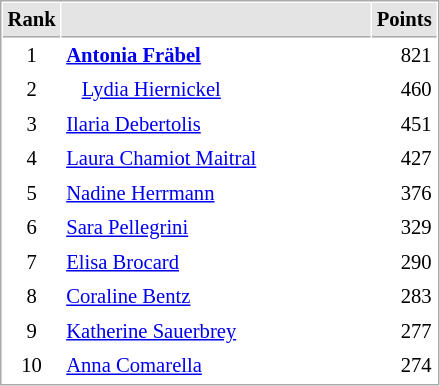<table cellspacing="1" cellpadding="3" style="border:1px solid #AAAAAA;font-size:86%">
<tr style="background-color: #E4E4E4;">
<th style="border-bottom:1px solid #AAAAAA" width=10>Rank</th>
<th style="border-bottom:1px solid #AAAAAA" width=200></th>
<th style="border-bottom:1px solid #AAAAAA" width=20 align=right>Points</th>
</tr>
<tr>
<td align=center>1</td>
<td> <strong><a href='#'>Antonia Fräbel</a></strong></td>
<td align=right>821</td>
</tr>
<tr>
<td align=center>2</td>
<td>   <a href='#'>Lydia Hiernickel</a></td>
<td align=right>460</td>
</tr>
<tr>
<td align=center>3</td>
<td> <a href='#'>Ilaria Debertolis</a></td>
<td align=right>451</td>
</tr>
<tr>
<td align=center>4</td>
<td> <a href='#'>Laura Chamiot Maitral</a></td>
<td align=right>427</td>
</tr>
<tr>
<td align=center>5</td>
<td> <a href='#'>Nadine Herrmann</a></td>
<td align=right>376</td>
</tr>
<tr>
<td align=center>6</td>
<td> <a href='#'>Sara Pellegrini</a></td>
<td align=right>329</td>
</tr>
<tr>
<td align=center>7</td>
<td> <a href='#'>Elisa Brocard</a></td>
<td align=right>290</td>
</tr>
<tr>
<td align=center>8</td>
<td> <a href='#'>Coraline Bentz</a></td>
<td align=right>283</td>
</tr>
<tr>
<td align=center>9</td>
<td> <a href='#'>Katherine Sauerbrey</a></td>
<td align=right>277</td>
</tr>
<tr>
<td align=center>10</td>
<td> <a href='#'>Anna Comarella</a></td>
<td align=right>274</td>
</tr>
</table>
